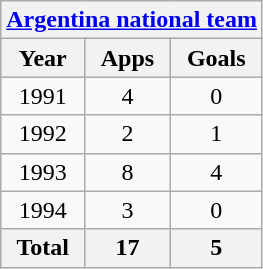<table class="wikitable" style="text-align:center">
<tr>
<th colspan=3><a href='#'>Argentina national team</a></th>
</tr>
<tr>
<th>Year</th>
<th>Apps</th>
<th>Goals</th>
</tr>
<tr>
<td>1991</td>
<td>4</td>
<td>0</td>
</tr>
<tr>
<td>1992</td>
<td>2</td>
<td>1</td>
</tr>
<tr>
<td>1993</td>
<td>8</td>
<td>4</td>
</tr>
<tr>
<td>1994</td>
<td>3</td>
<td>0</td>
</tr>
<tr>
<th>Total</th>
<th>17</th>
<th>5</th>
</tr>
</table>
